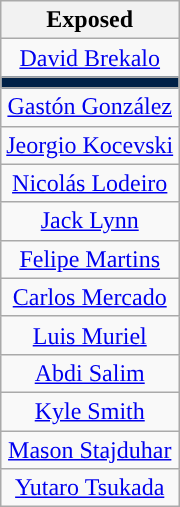<table class="wikitable" style="text-align:center">
<tr>
<th>Exposed</th>
</tr>
<tr>
<td><a href='#'>David Brekalo</a></td>
</tr>
<tr>
<td style="background: #002147"></td>
</tr>
<tr>
<td><a href='#'>Gastón González</a></td>
</tr>
<tr>
<td><a href='#'>Jeorgio Kocevski</a></td>
</tr>
<tr>
<td><a href='#'>Nicolás Lodeiro</a></td>
</tr>
<tr>
<td><a href='#'>Jack Lynn</a></td>
</tr>
<tr>
<td><a href='#'>Felipe Martins</a></td>
</tr>
<tr>
<td><a href='#'>Carlos Mercado</a></td>
</tr>
<tr>
<td><a href='#'>Luis Muriel</a></td>
</tr>
<tr>
<td><a href='#'>Abdi Salim</a></td>
</tr>
<tr>
<td><a href='#'>Kyle Smith</a></td>
</tr>
<tr>
<td><a href='#'>Mason Stajduhar</a></td>
</tr>
<tr>
<td><a href='#'>Yutaro Tsukada</a></td>
</tr>
</table>
